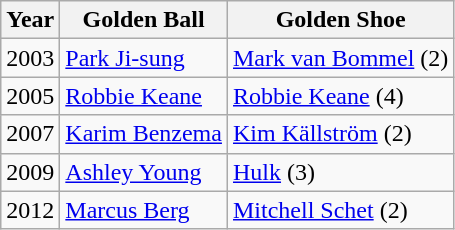<table class="wikitable">
<tr>
<th>Year</th>
<th>Golden Ball</th>
<th>Golden Shoe</th>
</tr>
<tr>
<td style="text-align:center;">2003</td>
<td style="text-align:left;"> <a href='#'>Park Ji-sung</a></td>
<td style="text-align:left;"> <a href='#'>Mark van Bommel</a> (2)</td>
</tr>
<tr>
<td style="text-align:left;">2005</td>
<td style="text-align:left;"> <a href='#'>Robbie Keane</a></td>
<td style="text-align:left;"> <a href='#'>Robbie Keane</a> (4)</td>
</tr>
<tr>
<td style="text-align:left;">2007</td>
<td style="text-align:left;"> <a href='#'>Karim Benzema</a></td>
<td style="text-align:left;"> <a href='#'>Kim Källström</a> (2)</td>
</tr>
<tr>
<td style="text-align:left;">2009</td>
<td style="text-align:left;"> <a href='#'>Ashley Young</a></td>
<td style="text-align:left;"> <a href='#'>Hulk</a> (3)</td>
</tr>
<tr>
<td style="text-align:left;">2012</td>
<td style="text-align:left;"> <a href='#'>Marcus Berg</a></td>
<td style="text-align:left;"> <a href='#'>Mitchell Schet</a> (2)</td>
</tr>
</table>
